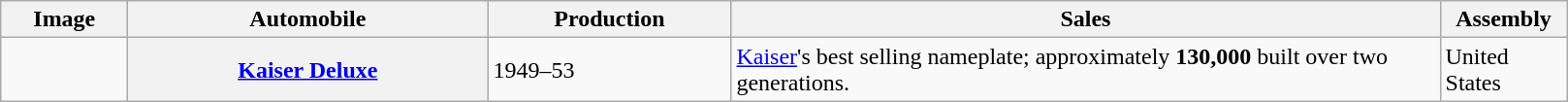<table class="wikitable">
<tr>
<th style="width:5em">Image</th>
<th style="width:15em">Automobile</th>
<th style="width:10em">Production</th>
<th style="width:30em">Sales</th>
<th style="width:5em">Assembly</th>
</tr>
<tr>
<td></td>
<th><a href='#'>Kaiser Deluxe</a></th>
<td>1949–53</td>
<td><a href='#'>Kaiser</a>'s best selling nameplate; approximately <strong>130,000</strong> built over two generations.</td>
<td>United States</td>
</tr>
</table>
